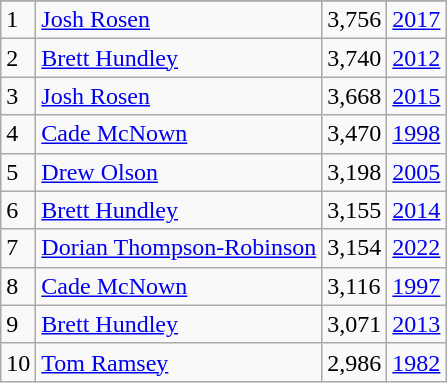<table class="wikitable">
<tr>
</tr>
<tr>
<td>1</td>
<td><a href='#'>Josh Rosen</a></td>
<td>3,756</td>
<td><a href='#'>2017</a></td>
</tr>
<tr>
<td>2</td>
<td><a href='#'>Brett Hundley</a></td>
<td>3,740</td>
<td><a href='#'>2012</a></td>
</tr>
<tr>
<td>3</td>
<td><a href='#'>Josh Rosen</a></td>
<td>3,668</td>
<td><a href='#'>2015</a></td>
</tr>
<tr>
<td>4</td>
<td><a href='#'>Cade McNown</a></td>
<td>3,470</td>
<td><a href='#'>1998</a></td>
</tr>
<tr>
<td>5</td>
<td><a href='#'>Drew Olson</a></td>
<td>3,198</td>
<td><a href='#'>2005</a></td>
</tr>
<tr>
<td>6</td>
<td><a href='#'>Brett Hundley</a></td>
<td>3,155</td>
<td><a href='#'>2014</a></td>
</tr>
<tr>
<td>7</td>
<td><a href='#'>Dorian Thompson-Robinson</a></td>
<td>3,154</td>
<td><a href='#'>2022</a></td>
</tr>
<tr>
<td>8</td>
<td><a href='#'>Cade McNown</a></td>
<td>3,116</td>
<td><a href='#'>1997</a></td>
</tr>
<tr>
<td>9</td>
<td><a href='#'>Brett Hundley</a></td>
<td>3,071</td>
<td><a href='#'>2013</a></td>
</tr>
<tr>
<td>10</td>
<td><a href='#'>Tom Ramsey</a></td>
<td>2,986</td>
<td><a href='#'>1982</a></td>
</tr>
</table>
